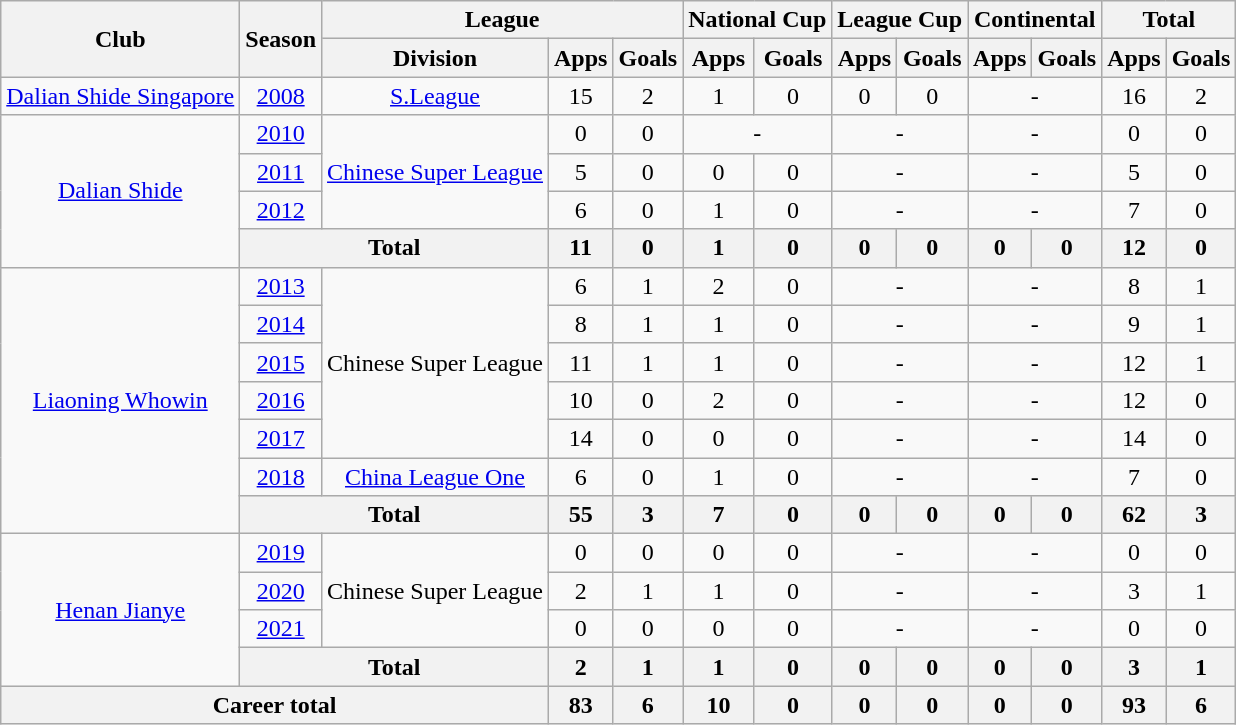<table class="wikitable" style="text-align: center">
<tr>
<th rowspan="2">Club</th>
<th rowspan="2">Season</th>
<th colspan="3">League</th>
<th colspan="2">National Cup</th>
<th colspan="2">League Cup</th>
<th colspan="2">Continental</th>
<th colspan="2">Total</th>
</tr>
<tr>
<th>Division</th>
<th>Apps</th>
<th>Goals</th>
<th>Apps</th>
<th>Goals</th>
<th>Apps</th>
<th>Goals</th>
<th>Apps</th>
<th>Goals</th>
<th>Apps</th>
<th>Goals</th>
</tr>
<tr>
<td><a href='#'>Dalian Shide Singapore</a></td>
<td><a href='#'>2008</a></td>
<td><a href='#'>S.League</a></td>
<td>15</td>
<td>2</td>
<td>1</td>
<td>0</td>
<td>0</td>
<td>0</td>
<td colspan="2">-</td>
<td>16</td>
<td>2</td>
</tr>
<tr>
<td rowspan=4><a href='#'>Dalian Shide</a></td>
<td><a href='#'>2010</a></td>
<td rowspan=3><a href='#'>Chinese Super League</a></td>
<td>0</td>
<td>0</td>
<td colspan="2">-</td>
<td colspan="2">-</td>
<td colspan="2">-</td>
<td>0</td>
<td>0</td>
</tr>
<tr>
<td><a href='#'>2011</a></td>
<td>5</td>
<td>0</td>
<td>0</td>
<td>0</td>
<td colspan="2">-</td>
<td colspan="2">-</td>
<td>5</td>
<td>0</td>
</tr>
<tr>
<td><a href='#'>2012</a></td>
<td>6</td>
<td>0</td>
<td>1</td>
<td>0</td>
<td colspan="2">-</td>
<td colspan="2">-</td>
<td>7</td>
<td>0</td>
</tr>
<tr>
<th colspan="2"><strong>Total</strong></th>
<th>11</th>
<th>0</th>
<th>1</th>
<th>0</th>
<th>0</th>
<th>0</th>
<th>0</th>
<th>0</th>
<th>12</th>
<th>0</th>
</tr>
<tr>
<td rowspan=7><a href='#'>Liaoning Whowin</a></td>
<td><a href='#'>2013</a></td>
<td rowspan=5>Chinese Super League</td>
<td>6</td>
<td>1</td>
<td>2</td>
<td>0</td>
<td colspan="2">-</td>
<td colspan="2">-</td>
<td>8</td>
<td>1</td>
</tr>
<tr>
<td><a href='#'>2014</a></td>
<td>8</td>
<td>1</td>
<td>1</td>
<td>0</td>
<td colspan="2">-</td>
<td colspan="2">-</td>
<td>9</td>
<td>1</td>
</tr>
<tr>
<td><a href='#'>2015</a></td>
<td>11</td>
<td>1</td>
<td>1</td>
<td>0</td>
<td colspan="2">-</td>
<td colspan="2">-</td>
<td>12</td>
<td>1</td>
</tr>
<tr>
<td><a href='#'>2016</a></td>
<td>10</td>
<td>0</td>
<td>2</td>
<td>0</td>
<td colspan="2">-</td>
<td colspan="2">-</td>
<td>12</td>
<td>0</td>
</tr>
<tr>
<td><a href='#'>2017</a></td>
<td>14</td>
<td>0</td>
<td>0</td>
<td>0</td>
<td colspan="2">-</td>
<td colspan="2">-</td>
<td>14</td>
<td>0</td>
</tr>
<tr>
<td><a href='#'>2018</a></td>
<td><a href='#'>China League One</a></td>
<td>6</td>
<td>0</td>
<td>1</td>
<td>0</td>
<td colspan="2">-</td>
<td colspan="2">-</td>
<td>7</td>
<td>0</td>
</tr>
<tr>
<th colspan="2"><strong>Total</strong></th>
<th>55</th>
<th>3</th>
<th>7</th>
<th>0</th>
<th>0</th>
<th>0</th>
<th>0</th>
<th>0</th>
<th>62</th>
<th>3</th>
</tr>
<tr>
<td rowspan=4><a href='#'>Henan Jianye</a></td>
<td><a href='#'>2019</a></td>
<td rowspan=3>Chinese Super League</td>
<td>0</td>
<td>0</td>
<td>0</td>
<td>0</td>
<td colspan="2">-</td>
<td colspan="2">-</td>
<td>0</td>
<td>0</td>
</tr>
<tr>
<td><a href='#'>2020</a></td>
<td>2</td>
<td>1</td>
<td>1</td>
<td>0</td>
<td colspan="2">-</td>
<td colspan="2">-</td>
<td>3</td>
<td>1</td>
</tr>
<tr>
<td><a href='#'>2021</a></td>
<td>0</td>
<td>0</td>
<td>0</td>
<td>0</td>
<td colspan="2">-</td>
<td colspan="2">-</td>
<td>0</td>
<td>0</td>
</tr>
<tr>
<th colspan="2"><strong>Total</strong></th>
<th>2</th>
<th>1</th>
<th>1</th>
<th>0</th>
<th>0</th>
<th>0</th>
<th>0</th>
<th>0</th>
<th>3</th>
<th>1</th>
</tr>
<tr>
<th colspan=3>Career total</th>
<th>83</th>
<th>6</th>
<th>10</th>
<th>0</th>
<th>0</th>
<th>0</th>
<th>0</th>
<th>0</th>
<th>93</th>
<th>6</th>
</tr>
</table>
